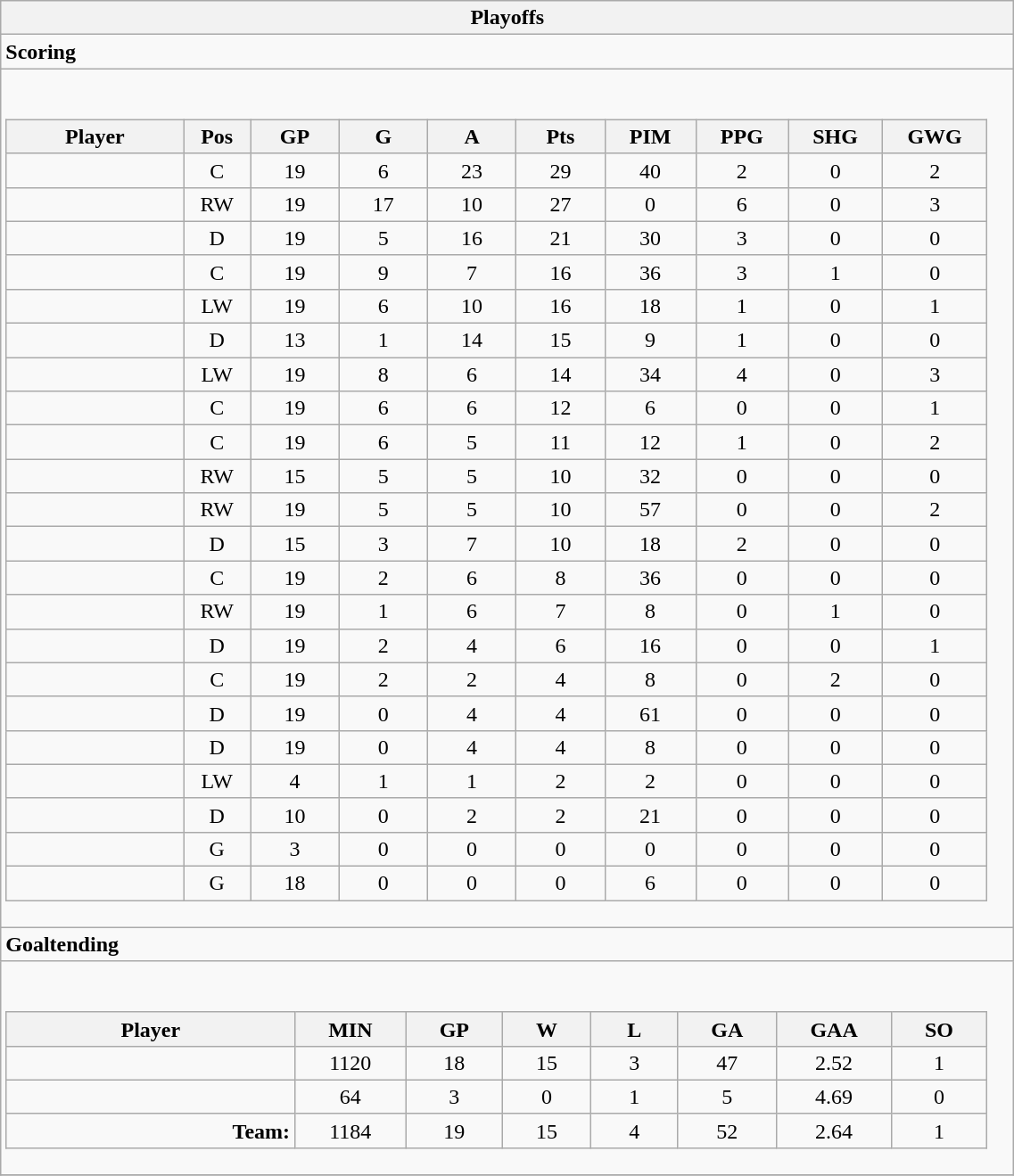<table class="wikitable collapsible " width="60%" border="1">
<tr>
<th>Playoffs</th>
</tr>
<tr>
<td class="tocccolors"><strong>Scoring</strong></td>
</tr>
<tr>
<td><br><table class="wikitable sortable">
<tr ALIGN="center">
<th bgcolor="#DDDDFF" width="10%">Player</th>
<th bgcolor="#DDDDFF" width="3%" title="Position">Pos</th>
<th bgcolor="#DDDDFF" width="5%" title="Games played">GP</th>
<th bgcolor="#DDDDFF" width="5%" title="Goals">G</th>
<th bgcolor="#DDDDFF" width="5%" title="Assists">A</th>
<th bgcolor="#DDDDFF" width="5%" title="Points">Pts</th>
<th bgcolor="#DDDDFF" width="5%" title="Penalties in Minutes">PIM</th>
<th bgcolor="#DDDDFF" width="5%" title="Power play goals">PPG</th>
<th bgcolor="#DDDDFF" width="5%" title="Short-handed goals">SHG</th>
<th bgcolor="#DDDDFF" width="5%" title="Game-winning goals">GWG</th>
</tr>
<tr align="center">
<td align="right"></td>
<td>C</td>
<td>19</td>
<td>6</td>
<td>23</td>
<td>29</td>
<td>40</td>
<td>2</td>
<td>0</td>
<td>2</td>
</tr>
<tr align="center">
<td align="right"></td>
<td>RW</td>
<td>19</td>
<td>17</td>
<td>10</td>
<td>27</td>
<td>0</td>
<td>6</td>
<td>0</td>
<td>3</td>
</tr>
<tr align="center">
<td align="right"></td>
<td>D</td>
<td>19</td>
<td>5</td>
<td>16</td>
<td>21</td>
<td>30</td>
<td>3</td>
<td>0</td>
<td>0</td>
</tr>
<tr align="center">
<td align="right"></td>
<td>C</td>
<td>19</td>
<td>9</td>
<td>7</td>
<td>16</td>
<td>36</td>
<td>3</td>
<td>1</td>
<td>0</td>
</tr>
<tr align="center">
<td align="right"></td>
<td>LW</td>
<td>19</td>
<td>6</td>
<td>10</td>
<td>16</td>
<td>18</td>
<td>1</td>
<td>0</td>
<td>1</td>
</tr>
<tr align="center">
<td align="right"></td>
<td>D</td>
<td>13</td>
<td>1</td>
<td>14</td>
<td>15</td>
<td>9</td>
<td>1</td>
<td>0</td>
<td>0</td>
</tr>
<tr align="center">
<td align="right"></td>
<td>LW</td>
<td>19</td>
<td>8</td>
<td>6</td>
<td>14</td>
<td>34</td>
<td>4</td>
<td>0</td>
<td>3</td>
</tr>
<tr align="center">
<td align="right"></td>
<td>C</td>
<td>19</td>
<td>6</td>
<td>6</td>
<td>12</td>
<td>6</td>
<td>0</td>
<td>0</td>
<td>1</td>
</tr>
<tr align="center">
<td align="right"></td>
<td>C</td>
<td>19</td>
<td>6</td>
<td>5</td>
<td>11</td>
<td>12</td>
<td>1</td>
<td>0</td>
<td>2</td>
</tr>
<tr align="center">
<td align="right"></td>
<td>RW</td>
<td>15</td>
<td>5</td>
<td>5</td>
<td>10</td>
<td>32</td>
<td>0</td>
<td>0</td>
<td>0</td>
</tr>
<tr align="center">
<td align="right"></td>
<td>RW</td>
<td>19</td>
<td>5</td>
<td>5</td>
<td>10</td>
<td>57</td>
<td>0</td>
<td>0</td>
<td>2</td>
</tr>
<tr align="center">
<td align="right"></td>
<td>D</td>
<td>15</td>
<td>3</td>
<td>7</td>
<td>10</td>
<td>18</td>
<td>2</td>
<td>0</td>
<td>0</td>
</tr>
<tr align="center">
<td align="right"></td>
<td>C</td>
<td>19</td>
<td>2</td>
<td>6</td>
<td>8</td>
<td>36</td>
<td>0</td>
<td>0</td>
<td>0</td>
</tr>
<tr align="center">
<td align="right"></td>
<td>RW</td>
<td>19</td>
<td>1</td>
<td>6</td>
<td>7</td>
<td>8</td>
<td>0</td>
<td>1</td>
<td>0</td>
</tr>
<tr align="center">
<td align="right"></td>
<td>D</td>
<td>19</td>
<td>2</td>
<td>4</td>
<td>6</td>
<td>16</td>
<td>0</td>
<td>0</td>
<td>1</td>
</tr>
<tr align="center">
<td align="right"></td>
<td>C</td>
<td>19</td>
<td>2</td>
<td>2</td>
<td>4</td>
<td>8</td>
<td>0</td>
<td>2</td>
<td>0</td>
</tr>
<tr align="center">
<td align="right"></td>
<td>D</td>
<td>19</td>
<td>0</td>
<td>4</td>
<td>4</td>
<td>61</td>
<td>0</td>
<td>0</td>
<td>0</td>
</tr>
<tr align="center">
<td align="right"></td>
<td>D</td>
<td>19</td>
<td>0</td>
<td>4</td>
<td>4</td>
<td>8</td>
<td>0</td>
<td>0</td>
<td>0</td>
</tr>
<tr align="center">
<td align="right"></td>
<td>LW</td>
<td>4</td>
<td>1</td>
<td>1</td>
<td>2</td>
<td>2</td>
<td>0</td>
<td>0</td>
<td>0</td>
</tr>
<tr align="center">
<td align="right"></td>
<td>D</td>
<td>10</td>
<td>0</td>
<td>2</td>
<td>2</td>
<td>21</td>
<td>0</td>
<td>0</td>
<td>0</td>
</tr>
<tr align="center">
<td align="right"></td>
<td>G</td>
<td>3</td>
<td>0</td>
<td>0</td>
<td>0</td>
<td>0</td>
<td>0</td>
<td>0</td>
<td>0</td>
</tr>
<tr align="center">
<td align="right"></td>
<td>G</td>
<td>18</td>
<td>0</td>
<td>0</td>
<td>0</td>
<td>6</td>
<td>0</td>
<td>0</td>
<td>0</td>
</tr>
</table>
</td>
</tr>
<tr>
<td class="toccolors"><strong>Goaltending</strong></td>
</tr>
<tr>
<td><br><table class="wikitable sortable">
<tr>
<th bgcolor="#DDDDFF" width="10%">Player</th>
<th width="3%" bgcolor="#DDDDFF" title="Minutes played">MIN</th>
<th width="3%" bgcolor="#DDDDFF" title="Games played in">GP</th>
<th width="3%" bgcolor="#DDDDFF" title="Wins">W</th>
<th width="3%" bgcolor="#DDDDFF"title="Losses">L</th>
<th width="3%" bgcolor="#DDDDFF" title="Goals against">GA</th>
<th width="3%" bgcolor="#DDDDFF" title="Goals against average">GAA</th>
<th width="3%" bgcolor="#DDDDFF" title="Shut-outs">SO</th>
</tr>
<tr align="center">
<td align="right"></td>
<td>1120</td>
<td>18</td>
<td>15</td>
<td>3</td>
<td>47</td>
<td>2.52</td>
<td>1</td>
</tr>
<tr align="center">
<td align="right"></td>
<td>64</td>
<td>3</td>
<td>0</td>
<td>1</td>
<td>5</td>
<td>4.69</td>
<td>0</td>
</tr>
<tr align="center">
<td align="right"><strong>Team:</strong></td>
<td>1184</td>
<td>19</td>
<td>15</td>
<td>4</td>
<td>52</td>
<td>2.64</td>
<td>1</td>
</tr>
</table>
</td>
</tr>
<tr>
</tr>
</table>
